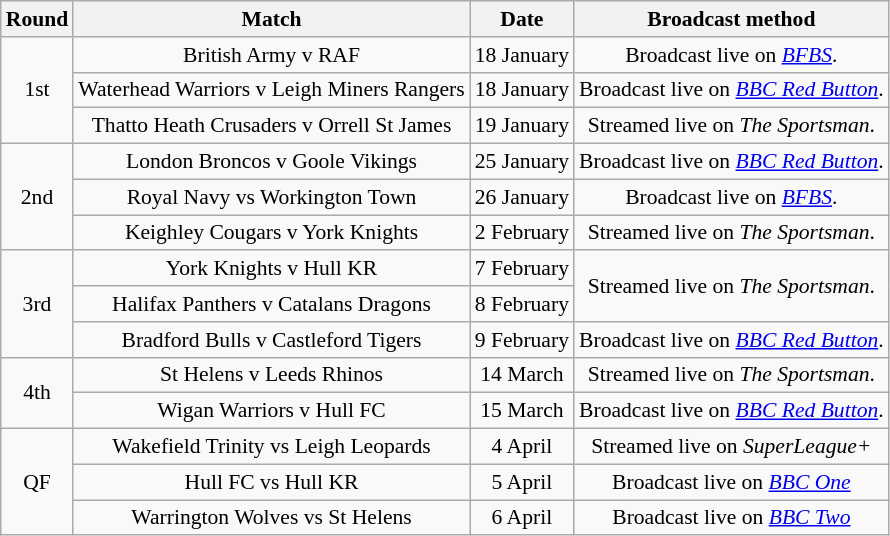<table class="wikitable" style="border-collapse:collapse; font-size:90%; text-align:center">
<tr>
<th>Round</th>
<th>Match</th>
<th>Date</th>
<th>Broadcast method</th>
</tr>
<tr>
<td rowspan=3>1st</td>
<td>British  Army v RAF</td>
<td>18 January</td>
<td>Broadcast live on <em><a href='#'>BFBS</a></em>.</td>
</tr>
<tr>
<td>Waterhead Warriors v Leigh Miners Rangers</td>
<td>18 January</td>
<td>Broadcast live on <em><a href='#'>BBC Red Button</a></em>.</td>
</tr>
<tr>
<td>Thatto Heath Crusaders v Orrell St James</td>
<td>19 January</td>
<td>Streamed live on <em>The Sportsman</em>.</td>
</tr>
<tr>
<td rowspan=3>2nd</td>
<td>London Broncos v Goole Vikings</td>
<td>25 January</td>
<td>Broadcast live on <em><a href='#'>BBC Red Button</a></em>.</td>
</tr>
<tr>
<td>Royal Navy vs Workington Town</td>
<td>26 January</td>
<td>Broadcast live on <em><a href='#'>BFBS</a></em>.</td>
</tr>
<tr>
<td>Keighley Cougars v York Knights</td>
<td>2 February</td>
<td>Streamed live on <em>The Sportsman</em>.</td>
</tr>
<tr>
<td Rowspan=3>3rd</td>
<td>York Knights v Hull KR</td>
<td>7 February</td>
<td Rowspan =2>Streamed live on <em>The Sportsman</em>.</td>
</tr>
<tr>
<td>Halifax Panthers v Catalans Dragons</td>
<td>8 February</td>
</tr>
<tr>
<td>Bradford Bulls v Castleford Tigers</td>
<td>9 February</td>
<td>Broadcast live on <em><a href='#'>BBC Red Button</a></em>.</td>
</tr>
<tr>
<td Rowspan=2>4th</td>
<td>St Helens v Leeds Rhinos</td>
<td>14 March</td>
<td>Streamed live on <em>The Sportsman</em>.</td>
</tr>
<tr>
<td>Wigan Warriors v Hull FC</td>
<td>15 March</td>
<td>Broadcast live on <em><a href='#'>BBC Red Button</a></em>.</td>
</tr>
<tr>
<td Rowspan=3>QF</td>
<td>Wakefield Trinity vs Leigh Leopards</td>
<td>4 April</td>
<td>Streamed live on <em>SuperLeague+</em></td>
</tr>
<tr>
<td>Hull FC vs Hull KR</td>
<td>5 April</td>
<td>Broadcast live on <em><a href='#'>BBC One</a></em> </td>
</tr>
<tr>
<td>Warrington Wolves vs St Helens</td>
<td>6 April</td>
<td>Broadcast live on <em><a href='#'>BBC Two</a></em> </td>
</tr>
</table>
